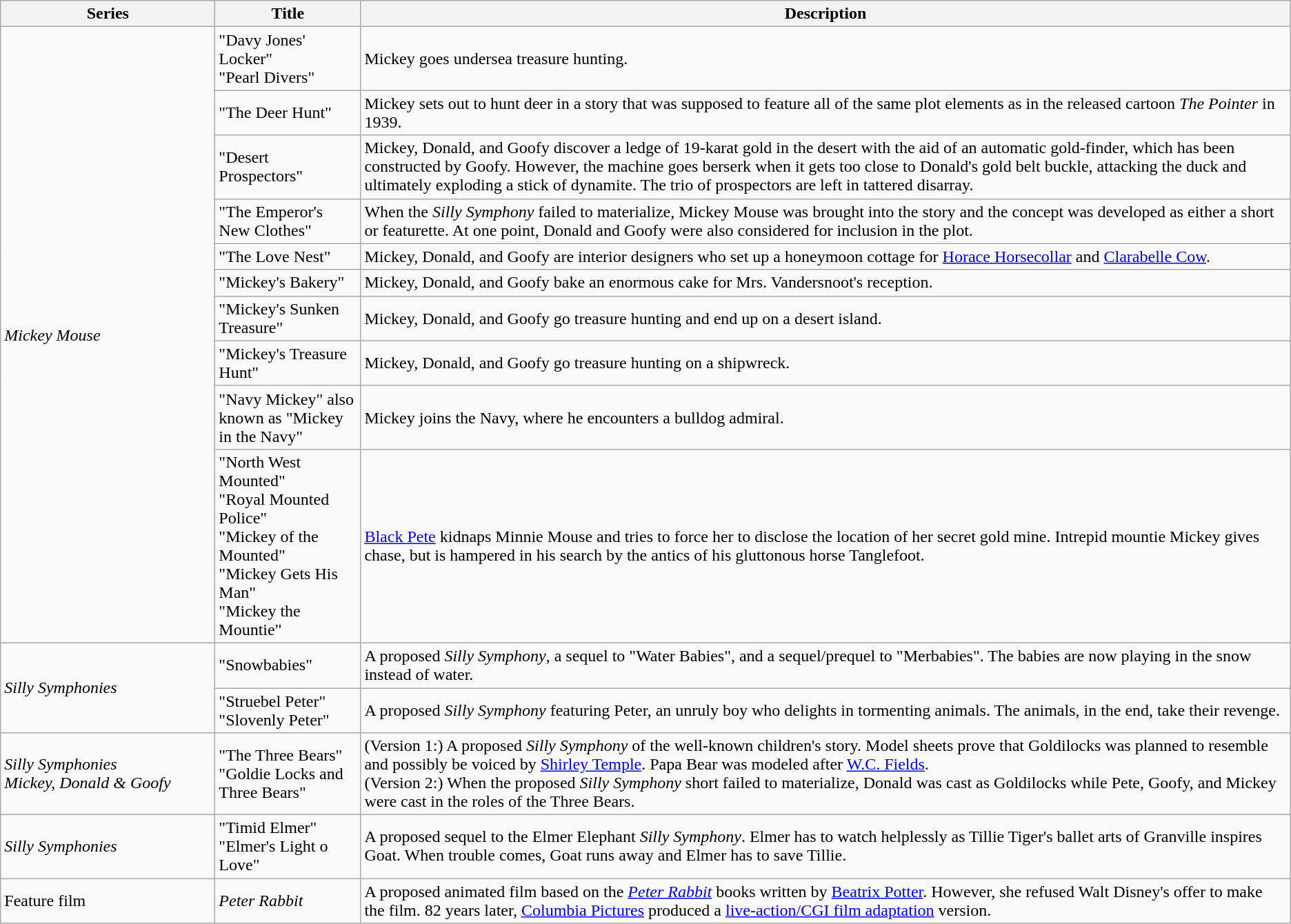<table class="wikitable">
<tr>
<th style="width:150pt;">Series</th>
<th style="width:100pt;">Title</th>
<th>Description</th>
</tr>
<tr>
<td rowspan="10"><em>Mickey Mouse</em></td>
<td>"Davy Jones' Locker" <br> "Pearl Divers"</td>
<td>Mickey goes undersea treasure hunting.</td>
</tr>
<tr>
<td>"The Deer Hunt"</td>
<td>Mickey sets out to hunt deer in a story that was supposed to feature all of the same plot elements as in the released cartoon <em>The Pointer</em> in 1939.</td>
</tr>
<tr>
<td>"Desert Prospectors"</td>
<td>Mickey, Donald, and Goofy discover a ledge of 19-karat gold in the desert with the aid of an automatic gold-finder, which has been constructed by Goofy. However, the machine goes berserk when it gets too close to Donald's gold belt buckle, attacking the duck and ultimately exploding a stick of dynamite. The trio of prospectors are left in tattered disarray.</td>
</tr>
<tr>
<td>"The Emperor's New Clothes"</td>
<td>When the <em>Silly Symphony</em> failed to materialize, Mickey Mouse was brought into the story and the concept was developed as either a short or featurette. At one point, Donald and Goofy were also considered for inclusion in the plot.</td>
</tr>
<tr>
<td>"The Love Nest"</td>
<td>Mickey, Donald, and Goofy are interior designers who set up a honeymoon cottage for <a href='#'>Horace Horsecollar</a> and <a href='#'>Clarabelle Cow</a>.</td>
</tr>
<tr>
<td>"Mickey's Bakery"</td>
<td>Mickey, Donald, and Goofy bake an enormous cake for Mrs. Vandersnoot's reception.</td>
</tr>
<tr>
<td>"Mickey's Sunken Treasure"</td>
<td>Mickey, Donald, and Goofy go treasure hunting and end up on a desert island.</td>
</tr>
<tr>
<td>"Mickey's Treasure Hunt"</td>
<td>Mickey, Donald, and Goofy go treasure hunting on a shipwreck.</td>
</tr>
<tr>
<td>"Navy Mickey" also known as "Mickey in the Navy"</td>
<td>Mickey joins the Navy, where he encounters a bulldog admiral.</td>
</tr>
<tr>
<td>"North West Mounted" <br> "Royal Mounted Police"<br> "Mickey of the Mounted"<br> "Mickey Gets His Man"<br> "Mickey the Mountie"</td>
<td><a href='#'>Black Pete</a> kidnaps Minnie Mouse and tries to force her to disclose the location of her secret gold mine. Intrepid mountie Mickey gives chase, but is hampered in his search by the antics of his gluttonous horse Tanglefoot.</td>
</tr>
<tr>
<td rowspan="2"><em>Silly Symphonies</em></td>
<td>"Snowbabies"</td>
<td>A proposed <em>Silly Symphony</em>, a sequel to "Water Babies", and a sequel/prequel to "Merbabies". The babies are now playing in the snow instead of water.</td>
</tr>
<tr>
<td>"Struebel Peter" <br> "Slovenly Peter"</td>
<td>A proposed <em>Silly Symphony</em> featuring Peter, an unruly boy who delights in tormenting animals. The animals, in the end, take their revenge.</td>
</tr>
<tr>
<td><em>Silly Symphonies</em> <br> <em>Mickey, Donald & Goofy</em></td>
<td>"The Three Bears"<br> "Goldie Locks and Three Bears"</td>
<td>(Version 1:) A proposed <em>Silly Symphony</em> of the well-known children's story. Model sheets prove that Goldilocks was planned to resemble and possibly be voiced by <a href='#'>Shirley Temple</a>. Papa Bear was modeled after <a href='#'>W.C. Fields</a>.<br>(Version 2:) When the proposed <em>Silly Symphony</em> short failed to materialize, Donald was cast as Goldilocks while Pete, Goofy, and Mickey were cast in the roles of the Three Bears.</td>
</tr>
<tr>
<td><em>Silly Symphonies</em></td>
<td>"Timid Elmer" <br> "Elmer's Light o Love"</td>
<td>A proposed sequel to the Elmer Elephant <em>Silly Symphony</em>. Elmer has to watch helplessly as Tillie Tiger's ballet arts of Granville inspires Goat. When trouble comes, Goat runs away and Elmer has to save Tillie.</td>
</tr>
<tr>
<td>Feature film</td>
<td><em>Peter Rabbit</em></td>
<td>A proposed animated film based on the <em><a href='#'>Peter Rabbit</a></em> books written by <a href='#'>Beatrix Potter</a>. However, she refused Walt Disney's offer to make the film. 82 years later, <a href='#'>Columbia Pictures</a> produced a <a href='#'>live-action/CGI film adaptation</a> version.</td>
</tr>
</table>
